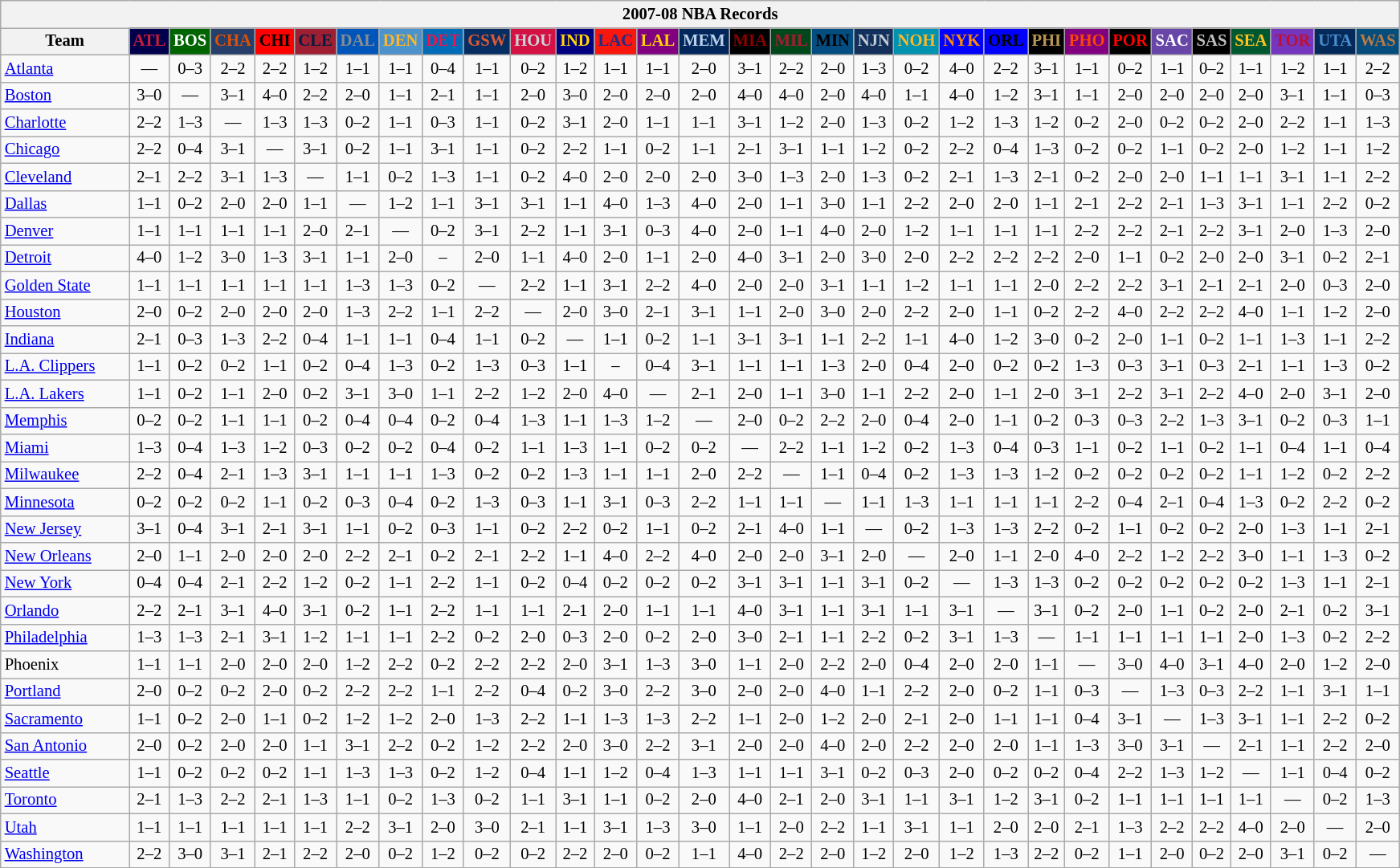<table class="wikitable" style="font-size:86%; text-align:center;">
<tr>
<th colspan=31>2007-08 NBA Records</th>
</tr>
<tr>
<th width=100>Team</th>
<th style="background:#00004d;color:#C41E3a;width=35">ATL</th>
<th style="background:#006400;color:#FFFFFF;width=35">BOS</th>
<th style="background:#253E6A;color:#DF5106;width=35">CHA</th>
<th style="background:#FF0000;color:#000000;width=35">CHI</th>
<th style="background:#9F1F32;color:#001D43;width=35">CLE</th>
<th style="background:#0055BA;color:#898D8F;width=35">DAL</th>
<th style="background:#4C92CC;color:#FDB827;width=35">DEN</th>
<th style="background:#006BB7;color:#ED164B;width=35">DET</th>
<th style="background:#072E63;color:#DC5A34;width=35">GSW</th>
<th style="background:#D31145;color:#CBD4D8;width=35">HOU</th>
<th style="background:#000080;color:#FFD700;width=35">IND</th>
<th style="background:#F9160D;color:#1A2E8B;width=35">LAC</th>
<th style="background:#800080;color:#FFD700;width=35">LAL</th>
<th style="background:#00265B;color:#BAD1EB;width=35">MEM</th>
<th style="background:#000000;color:#8B0000;width=35">MIA</th>
<th style="background:#00471B;color:#AC1A2F;width=35">MIL</th>
<th style="background:#044D80;color:#000000;width=35">MIN</th>
<th style="background:#12305B;color:#C4CED4;width=35">NJN</th>
<th style="background:#0093B1;color:#FDB827;width=35">NOH</th>
<th style="background:#0000FF;color:#FF8C00;width=35">NYK</th>
<th style="background:#0000FF;color:#000000;width=35">ORL</th>
<th style="background:#000000;color:#BB9754;width=35">PHI</th>
<th style="background:#800080;color:#FF4500;width=35">PHO</th>
<th style="background:#000000;color:#FF0000;width=35">POR</th>
<th style="background:#6846A8;color:#FFFFFF;width=35">SAC</th>
<th style="background:#000000;color:#C0C0C0;width=35">SAS</th>
<th style="background:#005831;color:#FFC322;width=35">SEA</th>
<th style="background:#7436BF;color:#BE0F34;width=35">TOR</th>
<th style="background:#042A5C;color:#4C8ECC;width=35">UTA</th>
<th style="background:#044D7D;color:#BC7A44;width=35">WAS</th>
</tr>
<tr>
<td style="text-align:left;"><a href='#'>Atlanta</a></td>
<td>—</td>
<td>0–3</td>
<td>2–2</td>
<td>2–2</td>
<td>1–2</td>
<td>1–1</td>
<td>1–1</td>
<td>0–4</td>
<td>1–1</td>
<td>0–2</td>
<td>1–2</td>
<td>1–1</td>
<td>1–1</td>
<td>2–0</td>
<td>3–1</td>
<td>2–2</td>
<td>2–0</td>
<td>1–3</td>
<td>0–2</td>
<td>4–0</td>
<td>2–2</td>
<td>3–1</td>
<td>1–1</td>
<td>0–2</td>
<td>1–1</td>
<td>0–2</td>
<td>1–1</td>
<td>1–2</td>
<td>1–1</td>
<td>2–2</td>
</tr>
<tr>
<td style="text-align:left;"><a href='#'>Boston</a></td>
<td>3–0</td>
<td>—</td>
<td>3–1</td>
<td>4–0</td>
<td>2–2</td>
<td>2–0</td>
<td>1–1</td>
<td>2–1</td>
<td>1–1</td>
<td>2–0</td>
<td>3–0</td>
<td>2–0</td>
<td>2–0</td>
<td>2–0</td>
<td>4–0</td>
<td>4–0</td>
<td>2–0</td>
<td>4–0</td>
<td>1–1</td>
<td>4–0</td>
<td>1–2</td>
<td>3–1</td>
<td>1–1</td>
<td>2–0</td>
<td>2–0</td>
<td>2–0</td>
<td>2–0</td>
<td>3–1</td>
<td>1–1</td>
<td>0–3</td>
</tr>
<tr>
<td style="text-align:left;"><a href='#'>Charlotte</a></td>
<td>2–2</td>
<td>1–3</td>
<td>—</td>
<td>1–3</td>
<td>1–3</td>
<td>0–2</td>
<td>1–1</td>
<td>0–3</td>
<td>1–1</td>
<td>0–2</td>
<td>3–1</td>
<td>2–0</td>
<td>1–1</td>
<td>1–1</td>
<td>3–1</td>
<td>1–2</td>
<td>2–0</td>
<td>1–3</td>
<td>0–2</td>
<td>1–2</td>
<td>1–3</td>
<td>1–2</td>
<td>0–2</td>
<td>2–0</td>
<td>0–2</td>
<td>0–2</td>
<td>2–0</td>
<td>2–2</td>
<td>1–1</td>
<td>1–3</td>
</tr>
<tr>
<td style="text-align:left;"><a href='#'>Chicago</a></td>
<td>2–2</td>
<td>0–4</td>
<td>3–1</td>
<td>—</td>
<td>3–1</td>
<td>0–2</td>
<td>1–1</td>
<td>3–1</td>
<td>1–1</td>
<td>0–2</td>
<td>2–2</td>
<td>1–1</td>
<td>0–2</td>
<td>1–1</td>
<td>2–1</td>
<td>3–1</td>
<td>1–1</td>
<td>1–2</td>
<td>0–2</td>
<td>2–2</td>
<td>0–4</td>
<td>1–3</td>
<td>0–2</td>
<td>0–2</td>
<td>1–1</td>
<td>0–2</td>
<td>2–0</td>
<td>1–2</td>
<td>1–1</td>
<td>1–2</td>
</tr>
<tr>
<td style="text-align:left;"><a href='#'>Cleveland</a></td>
<td>2–1</td>
<td>2–2</td>
<td>3–1</td>
<td>1–3</td>
<td>—</td>
<td>1–1</td>
<td>0–2</td>
<td>1–3</td>
<td>1–1</td>
<td>0–2</td>
<td>4–0</td>
<td>2–0</td>
<td>2–0</td>
<td>2–0</td>
<td>3–0</td>
<td>1–3</td>
<td>2–0</td>
<td>1–3</td>
<td>0–2</td>
<td>2–1</td>
<td>1–3</td>
<td>2–1</td>
<td>0–2</td>
<td>2–0</td>
<td>2–0</td>
<td>1–1</td>
<td>1–1</td>
<td>3–1</td>
<td>1–1</td>
<td>2–2</td>
</tr>
<tr>
<td style="text-align:left;"><a href='#'>Dallas</a></td>
<td>1–1</td>
<td>0–2</td>
<td>2–0</td>
<td>2–0</td>
<td>1–1</td>
<td>—</td>
<td>1–2</td>
<td>1–1</td>
<td>3–1</td>
<td>3–1</td>
<td>1–1</td>
<td>4–0</td>
<td>1–3</td>
<td>4–0</td>
<td>2–0</td>
<td>1–1</td>
<td>3–0</td>
<td>1–1</td>
<td>2–2</td>
<td>2–0</td>
<td>2–0</td>
<td>1–1</td>
<td>2–1</td>
<td>2–2</td>
<td>2–1</td>
<td>1–3</td>
<td>3–1</td>
<td>1–1</td>
<td>2–2</td>
<td>0–2</td>
</tr>
<tr>
<td style="text-align:left;"><a href='#'>Denver</a></td>
<td>1–1</td>
<td>1–1</td>
<td>1–1</td>
<td>1–1</td>
<td>2–0</td>
<td>2–1</td>
<td>—</td>
<td>0–2</td>
<td>3–1</td>
<td>2–2</td>
<td>1–1</td>
<td>3–1</td>
<td>0–3</td>
<td>4–0</td>
<td>2–0</td>
<td>1–1</td>
<td>4–0</td>
<td>2–0</td>
<td>1–2</td>
<td>1–1</td>
<td>1–1</td>
<td>1–1</td>
<td>2–2</td>
<td>2–2</td>
<td>2–1</td>
<td>2–2</td>
<td>3–1</td>
<td>2–0</td>
<td>1–3</td>
<td>2–0</td>
</tr>
<tr>
<td style="text-align:left;"><a href='#'>Detroit</a></td>
<td>4–0</td>
<td>1–2</td>
<td>3–0</td>
<td>1–3</td>
<td>3–1</td>
<td>1–1</td>
<td>2–0</td>
<td>–</td>
<td>2–0</td>
<td>1–1</td>
<td>4–0</td>
<td>2–0</td>
<td>1–1</td>
<td>2–0</td>
<td>4–0</td>
<td>3–1</td>
<td>2–0</td>
<td>3–0</td>
<td>2–0</td>
<td>2–2</td>
<td>2–2</td>
<td>2–2</td>
<td>2–0</td>
<td>1–1</td>
<td>0–2</td>
<td>2–0</td>
<td>2–0</td>
<td>3–1</td>
<td>0–2</td>
<td>2–1</td>
</tr>
<tr>
<td style="text-align:left;"><a href='#'>Golden State</a></td>
<td>1–1</td>
<td>1–1</td>
<td>1–1</td>
<td>1–1</td>
<td>1–1</td>
<td>1–3</td>
<td>1–3</td>
<td>0–2</td>
<td>—</td>
<td>2–2</td>
<td>1–1</td>
<td>3–1</td>
<td>2–2</td>
<td>4–0</td>
<td>2–0</td>
<td>2–0</td>
<td>3–1</td>
<td>1–1</td>
<td>1–2</td>
<td>1–1</td>
<td>1–1</td>
<td>2–0</td>
<td>2–2</td>
<td>2–2</td>
<td>3–1</td>
<td>2–1</td>
<td>2–1</td>
<td>2–0</td>
<td>0–3</td>
<td>2–0</td>
</tr>
<tr>
<td style="text-align:left;"><a href='#'>Houston</a></td>
<td>2–0</td>
<td>0–2</td>
<td>2–0</td>
<td>2–0</td>
<td>2–0</td>
<td>1–3</td>
<td>2–2</td>
<td>1–1</td>
<td>2–2</td>
<td>—</td>
<td>2–0</td>
<td>3–0</td>
<td>2–1</td>
<td>3–1</td>
<td>1–1</td>
<td>2–0</td>
<td>3–0</td>
<td>2–0</td>
<td>2–2</td>
<td>2–0</td>
<td>1–1</td>
<td>0–2</td>
<td>2–2</td>
<td>4–0</td>
<td>2–2</td>
<td>2–2</td>
<td>4–0</td>
<td>1–1</td>
<td>1–2</td>
<td>2–0</td>
</tr>
<tr>
<td style="text-align:left;"><a href='#'>Indiana</a></td>
<td>2–1</td>
<td>0–3</td>
<td>1–3</td>
<td>2–2</td>
<td>0–4</td>
<td>1–1</td>
<td>1–1</td>
<td>0–4</td>
<td>1–1</td>
<td>0–2</td>
<td>—</td>
<td>1–1</td>
<td>0–2</td>
<td>1–1</td>
<td>3–1</td>
<td>3–1</td>
<td>1–1</td>
<td>2–2</td>
<td>1–1</td>
<td>4–0</td>
<td>1–2</td>
<td>3–0</td>
<td>0–2</td>
<td>2–0</td>
<td>1–1</td>
<td>0–2</td>
<td>1–1</td>
<td>1–3</td>
<td>1–1</td>
<td>2–2</td>
</tr>
<tr>
<td style="text-align:left;"><a href='#'>L.A. Clippers</a></td>
<td>1–1</td>
<td>0–2</td>
<td>0–2</td>
<td>1–1</td>
<td>0–2</td>
<td>0–4</td>
<td>1–3</td>
<td>0–2</td>
<td>1–3</td>
<td>0–3</td>
<td>1–1</td>
<td>–</td>
<td>0–4</td>
<td>3–1</td>
<td>1–1</td>
<td>1–1</td>
<td>1–3</td>
<td>2–0</td>
<td>0–4</td>
<td>2–0</td>
<td>0–2</td>
<td>0–2</td>
<td>1–3</td>
<td>0–3</td>
<td>3–1</td>
<td>0–3</td>
<td>2–1</td>
<td>1–1</td>
<td>1–3</td>
<td>0–2</td>
</tr>
<tr>
<td style="text-align:left;"><a href='#'>L.A. Lakers</a></td>
<td>1–1</td>
<td>0–2</td>
<td>1–1</td>
<td>2–0</td>
<td>0–2</td>
<td>3–1</td>
<td>3–0</td>
<td>1–1</td>
<td>2–2</td>
<td>1–2</td>
<td>2–0</td>
<td>4–0</td>
<td>—</td>
<td>2–1</td>
<td>2–0</td>
<td>1–1</td>
<td>3–0</td>
<td>1–1</td>
<td>2–2</td>
<td>2–0</td>
<td>1–1</td>
<td>2–0</td>
<td>3–1</td>
<td>2–2</td>
<td>3–1</td>
<td>2–2</td>
<td>4–0</td>
<td>2–0</td>
<td>3–1</td>
<td>2–0</td>
</tr>
<tr>
<td style="text-align:left;"><a href='#'>Memphis</a></td>
<td>0–2</td>
<td>0–2</td>
<td>1–1</td>
<td>1–1</td>
<td>0–2</td>
<td>0–4</td>
<td>0–4</td>
<td>0–2</td>
<td>0–4</td>
<td>1–3</td>
<td>1–1</td>
<td>1–3</td>
<td>1–2</td>
<td>—</td>
<td>2–0</td>
<td>0–2</td>
<td>2–2</td>
<td>2–0</td>
<td>0–4</td>
<td>2–0</td>
<td>1–1</td>
<td>0–2</td>
<td>0–3</td>
<td>0–3</td>
<td>2–2</td>
<td>1–3</td>
<td>3–1</td>
<td>0–2</td>
<td>0–3</td>
<td>1–1</td>
</tr>
<tr>
<td style="text-align:left;"><a href='#'>Miami</a></td>
<td>1–3</td>
<td>0–4</td>
<td>1–3</td>
<td>1–2</td>
<td>0–3</td>
<td>0–2</td>
<td>0–2</td>
<td>0–4</td>
<td>0–2</td>
<td>1–1</td>
<td>1–3</td>
<td>1–1</td>
<td>0–2</td>
<td>0–2</td>
<td>—</td>
<td>2–2</td>
<td>1–1</td>
<td>1–2</td>
<td>0–2</td>
<td>1–3</td>
<td>0–4</td>
<td>0–3</td>
<td>1–1</td>
<td>0–2</td>
<td>1–1</td>
<td>0–2</td>
<td>1–1</td>
<td>0–4</td>
<td>1–1</td>
<td>0–4</td>
</tr>
<tr>
<td style="text-align:left;"><a href='#'>Milwaukee</a></td>
<td>2–2</td>
<td>0–4</td>
<td>2–1</td>
<td>1–3</td>
<td>3–1</td>
<td>1–1</td>
<td>1–1</td>
<td>1–3</td>
<td>0–2</td>
<td>0–2</td>
<td>1–3</td>
<td>1–1</td>
<td>1–1</td>
<td>2–0</td>
<td>2–2</td>
<td>—</td>
<td>1–1</td>
<td>0–4</td>
<td>0–2</td>
<td>1–3</td>
<td>1–3</td>
<td>1–2</td>
<td>0–2</td>
<td>0–2</td>
<td>0–2</td>
<td>0–2</td>
<td>1–1</td>
<td>1–2</td>
<td>0–2</td>
<td>2–2</td>
</tr>
<tr>
<td style="text-align:left;"><a href='#'>Minnesota</a></td>
<td>0–2</td>
<td>0–2</td>
<td>0–2</td>
<td>1–1</td>
<td>0–2</td>
<td>0–3</td>
<td>0–4</td>
<td>0–2</td>
<td>1–3</td>
<td>0–3</td>
<td>1–1</td>
<td>3–1</td>
<td>0–3</td>
<td>2–2</td>
<td>1–1</td>
<td>1–1</td>
<td>—</td>
<td>1–1</td>
<td>1–3</td>
<td>1–1</td>
<td>1–1</td>
<td>1–1</td>
<td>2–2</td>
<td>0–4</td>
<td>2–1</td>
<td>0–4</td>
<td>1–3</td>
<td>0–2</td>
<td>2–2</td>
<td>0–2</td>
</tr>
<tr>
<td style="text-align:left;"><a href='#'>New Jersey</a></td>
<td>3–1</td>
<td>0–4</td>
<td>3–1</td>
<td>2–1</td>
<td>3–1</td>
<td>1–1</td>
<td>0–2</td>
<td>0–3</td>
<td>1–1</td>
<td>0–2</td>
<td>2–2</td>
<td>0–2</td>
<td>1–1</td>
<td>0–2</td>
<td>2–1</td>
<td>4–0</td>
<td>1–1</td>
<td>—</td>
<td>0–2</td>
<td>1–3</td>
<td>1–3</td>
<td>2–2</td>
<td>0–2</td>
<td>1–1</td>
<td>0–2</td>
<td>0–2</td>
<td>2–0</td>
<td>1–3</td>
<td>1–1</td>
<td>2–1</td>
</tr>
<tr>
<td style="text-align:left;"><a href='#'>New Orleans</a></td>
<td>2–0</td>
<td>1–1</td>
<td>2–0</td>
<td>2–0</td>
<td>2–0</td>
<td>2–2</td>
<td>2–1</td>
<td>0–2</td>
<td>2–1</td>
<td>2–2</td>
<td>1–1</td>
<td>4–0</td>
<td>2–2</td>
<td>4–0</td>
<td>2–0</td>
<td>2–0</td>
<td>3–1</td>
<td>2–0</td>
<td>—</td>
<td>2–0</td>
<td>1–1</td>
<td>2–0</td>
<td>4–0</td>
<td>2–2</td>
<td>1–2</td>
<td>2–2</td>
<td>3–0</td>
<td>1–1</td>
<td>1–3</td>
<td>0–2</td>
</tr>
<tr>
<td style="text-align:left;"><a href='#'>New York</a></td>
<td>0–4</td>
<td>0–4</td>
<td>2–1</td>
<td>2–2</td>
<td>1–2</td>
<td>0–2</td>
<td>1–1</td>
<td>2–2</td>
<td>1–1</td>
<td>0–2</td>
<td>0–4</td>
<td>0–2</td>
<td>0–2</td>
<td>0–2</td>
<td>3–1</td>
<td>3–1</td>
<td>1–1</td>
<td>3–1</td>
<td>0–2</td>
<td>—</td>
<td>1–3</td>
<td>1–3</td>
<td>0–2</td>
<td>0–2</td>
<td>0–2</td>
<td>0–2</td>
<td>0–2</td>
<td>1–3</td>
<td>1–1</td>
<td>2–1</td>
</tr>
<tr>
<td style="text-align:left;"><a href='#'>Orlando</a></td>
<td>2–2</td>
<td>2–1</td>
<td>3–1</td>
<td>4–0</td>
<td>3–1</td>
<td>0–2</td>
<td>1–1</td>
<td>2–2</td>
<td>1–1</td>
<td>1–1</td>
<td>2–1</td>
<td>2–0</td>
<td>1–1</td>
<td>1–1</td>
<td>4–0</td>
<td>3–1</td>
<td>1–1</td>
<td>3–1</td>
<td>1–1</td>
<td>3–1</td>
<td>—</td>
<td>3–1</td>
<td>0–2</td>
<td>2–0</td>
<td>1–1</td>
<td>0–2</td>
<td>2–0</td>
<td>2–1</td>
<td>0–2</td>
<td>3–1</td>
</tr>
<tr>
<td style="text-align:left;"><a href='#'>Philadelphia</a></td>
<td>1–3</td>
<td>1–3</td>
<td>2–1</td>
<td>3–1</td>
<td>1–2</td>
<td>1–1</td>
<td>1–1</td>
<td>2–2</td>
<td>0–2</td>
<td>2–0</td>
<td>0–3</td>
<td>2–0</td>
<td>0–2</td>
<td>2–0</td>
<td>3–0</td>
<td>2–1</td>
<td>1–1</td>
<td>2–2</td>
<td>0–2</td>
<td>3–1</td>
<td>1–3</td>
<td>—</td>
<td>1–1</td>
<td>1–1</td>
<td>1–1</td>
<td>1–1</td>
<td>2–0</td>
<td>1–3</td>
<td>0–2</td>
<td>2–2</td>
</tr>
<tr>
<td style="text-align:left;">Phoenix</td>
<td>1–1</td>
<td>1–1</td>
<td>2–0</td>
<td>2–0</td>
<td>2–0</td>
<td>1–2</td>
<td>2–2</td>
<td>0–2</td>
<td>2–2</td>
<td>2–2</td>
<td>2–0</td>
<td>3–1</td>
<td>1–3</td>
<td>3–0</td>
<td>1–1</td>
<td>2–0</td>
<td>2–2</td>
<td>2–0</td>
<td>0–4</td>
<td>2–0</td>
<td>2–0</td>
<td>1–1</td>
<td>—</td>
<td>3–0</td>
<td>4–0</td>
<td>3–1</td>
<td>4–0</td>
<td>2–0</td>
<td>1–2</td>
<td>2–0</td>
</tr>
<tr>
<td style="text-align:left;"><a href='#'>Portland</a></td>
<td>2–0</td>
<td>0–2</td>
<td>0–2</td>
<td>2–0</td>
<td>0–2</td>
<td>2–2</td>
<td>2–2</td>
<td>1–1</td>
<td>2–2</td>
<td>0–4</td>
<td>0–2</td>
<td>3–0</td>
<td>2–2</td>
<td>3–0</td>
<td>2–0</td>
<td>2–0</td>
<td>4–0</td>
<td>1–1</td>
<td>2–2</td>
<td>2–0</td>
<td>0–2</td>
<td>1–1</td>
<td>0–3</td>
<td>—</td>
<td>1–3</td>
<td>0–3</td>
<td>2–2</td>
<td>1–1</td>
<td>3–1</td>
<td>1–1</td>
</tr>
<tr>
<td style="text-align:left;"><a href='#'>Sacramento</a></td>
<td>1–1</td>
<td>0–2</td>
<td>2–0</td>
<td>1–1</td>
<td>0–2</td>
<td>1–2</td>
<td>1–2</td>
<td>2–0</td>
<td>1–3</td>
<td>2–2</td>
<td>1–1</td>
<td>1–3</td>
<td>1–3</td>
<td>2–2</td>
<td>1–1</td>
<td>2–0</td>
<td>1–2</td>
<td>2–0</td>
<td>2–1</td>
<td>2–0</td>
<td>1–1</td>
<td>1–1</td>
<td>0–4</td>
<td>3–1</td>
<td>—</td>
<td>1–3</td>
<td>3–1</td>
<td>1–1</td>
<td>2–2</td>
<td>0–2</td>
</tr>
<tr>
<td style="text-align:left;"><a href='#'>San Antonio</a></td>
<td>2–0</td>
<td>0–2</td>
<td>2–0</td>
<td>2–0</td>
<td>1–1</td>
<td>3–1</td>
<td>2–2</td>
<td>0–2</td>
<td>1–2</td>
<td>2–2</td>
<td>2–0</td>
<td>3–0</td>
<td>2–2</td>
<td>3–1</td>
<td>2–0</td>
<td>2–0</td>
<td>4–0</td>
<td>2–0</td>
<td>2–2</td>
<td>2–0</td>
<td>2–0</td>
<td>1–1</td>
<td>1–3</td>
<td>3–0</td>
<td>3–1</td>
<td>—</td>
<td>2–1</td>
<td>1–1</td>
<td>2–2</td>
<td>2–0</td>
</tr>
<tr>
<td style="text-align:left;"><a href='#'>Seattle</a></td>
<td>1–1</td>
<td>0–2</td>
<td>0–2</td>
<td>0–2</td>
<td>1–1</td>
<td>1–3</td>
<td>1–3</td>
<td>0–2</td>
<td>1–2</td>
<td>0–4</td>
<td>1–1</td>
<td>1–2</td>
<td>0–4</td>
<td>1–3</td>
<td>1–1</td>
<td>1–1</td>
<td>3–1</td>
<td>0–2</td>
<td>0–3</td>
<td>2–0</td>
<td>0–2</td>
<td>0–2</td>
<td>0–4</td>
<td>2–2</td>
<td>1–3</td>
<td>1–2</td>
<td>—</td>
<td>1–1</td>
<td>0–4</td>
<td>0–2</td>
</tr>
<tr>
<td style="text-align:left;"><a href='#'>Toronto</a></td>
<td>2–1</td>
<td>1–3</td>
<td>2–2</td>
<td>2–1</td>
<td>1–3</td>
<td>1–1</td>
<td>0–2</td>
<td>1–3</td>
<td>0–2</td>
<td>1–1</td>
<td>3–1</td>
<td>1–1</td>
<td>0–2</td>
<td>2–0</td>
<td>4–0</td>
<td>2–1</td>
<td>2–0</td>
<td>3–1</td>
<td>1–1</td>
<td>3–1</td>
<td>1–2</td>
<td>3–1</td>
<td>0–2</td>
<td>1–1</td>
<td>1–1</td>
<td>1–1</td>
<td>1–1</td>
<td>—</td>
<td>0–2</td>
<td>1–3</td>
</tr>
<tr>
<td style="text-align:left;"><a href='#'>Utah</a></td>
<td>1–1</td>
<td>1–1</td>
<td>1–1</td>
<td>1–1</td>
<td>1–1</td>
<td>2–2</td>
<td>3–1</td>
<td>2–0</td>
<td>3–0</td>
<td>2–1</td>
<td>1–1</td>
<td>3–1</td>
<td>1–3</td>
<td>3–0</td>
<td>1–1</td>
<td>2–0</td>
<td>2–2</td>
<td>1–1</td>
<td>3–1</td>
<td>1–1</td>
<td>2–0</td>
<td>2–0</td>
<td>2–1</td>
<td>1–3</td>
<td>2–2</td>
<td>2–2</td>
<td>4–0</td>
<td>2–0</td>
<td>—</td>
<td>2–0</td>
</tr>
<tr>
<td style="text-align:left;"><a href='#'>Washington</a></td>
<td>2–2</td>
<td>3–0</td>
<td>3–1</td>
<td>2–1</td>
<td>2–2</td>
<td>2–0</td>
<td>0–2</td>
<td>1–2</td>
<td>0–2</td>
<td>0–2</td>
<td>2–2</td>
<td>2–0</td>
<td>0–2</td>
<td>1–1</td>
<td>4–0</td>
<td>2–2</td>
<td>2–0</td>
<td>1–2</td>
<td>2–0</td>
<td>1–2</td>
<td>1–3</td>
<td>2–2</td>
<td>0–2</td>
<td>1–1</td>
<td>2–0</td>
<td>0–2</td>
<td>2–0</td>
<td>3–1</td>
<td>0–2</td>
<td>—</td>
</tr>
</table>
